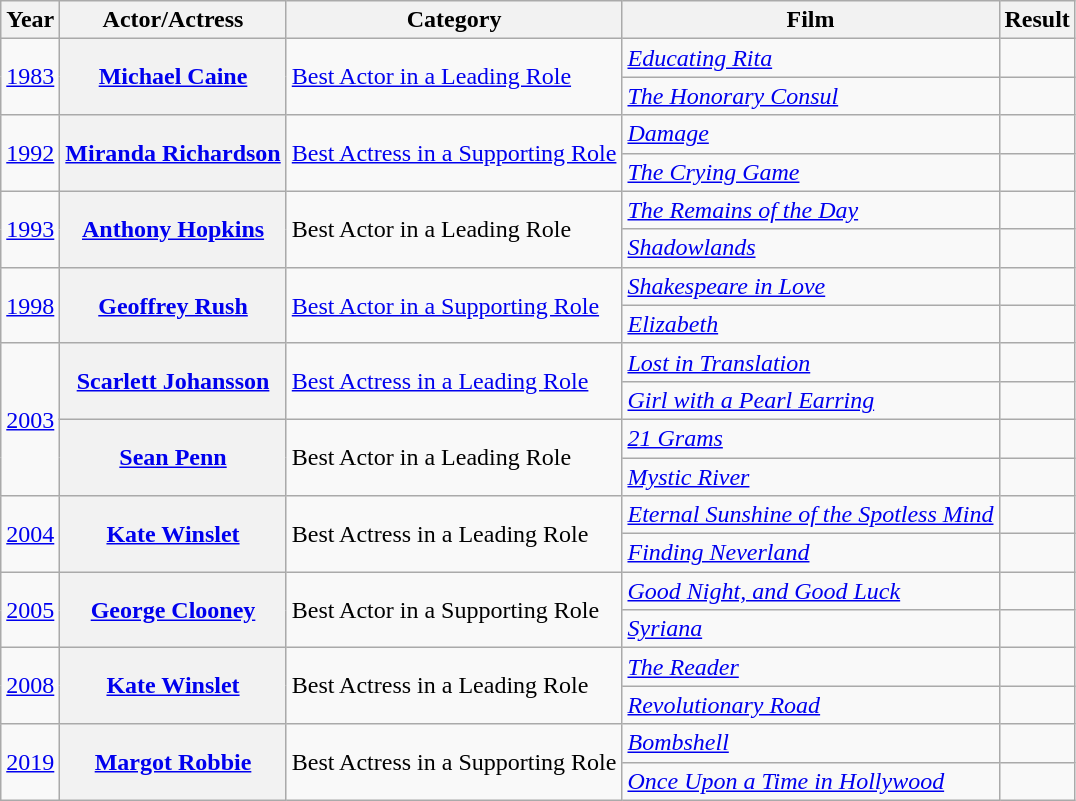<table class="wikitable plainrowheaders">
<tr>
<th scope="col">Year<br></th>
<th scope="col">Actor/Actress</th>
<th scope="col">Category</th>
<th scope="col">Film</th>
<th scope="col">Result</th>
</tr>
<tr>
<td style="text-align: center;" rowspan="2"><a href='#'>1983</a><br></td>
<th scope="row" rowspan="2"><a href='#'>Michael Caine</a></th>
<td rowspan="2"><a href='#'>Best Actor in a Leading Role</a></td>
<td><em><a href='#'>Educating Rita</a></em></td>
<td></td>
</tr>
<tr>
<td><em><a href='#'>The Honorary Consul</a></em></td>
<td></td>
</tr>
<tr>
<td style="text-align: center;" rowspan="2"><a href='#'>1992</a><br></td>
<th scope="row" rowspan="2"><a href='#'>Miranda Richardson</a></th>
<td rowspan="2"><a href='#'>Best Actress in a Supporting Role</a></td>
<td><em><a href='#'>Damage</a></em></td>
<td></td>
</tr>
<tr>
<td><em><a href='#'>The Crying Game</a></em></td>
<td></td>
</tr>
<tr>
<td style="text-align: center;" rowspan="2"><a href='#'>1993</a><br></td>
<th scope="row" rowspan="2"><a href='#'>Anthony Hopkins</a></th>
<td rowspan="2">Best Actor in a Leading Role</td>
<td><em><a href='#'>The Remains of the Day</a></em></td>
<td></td>
</tr>
<tr>
<td><em><a href='#'>Shadowlands</a></em></td>
<td></td>
</tr>
<tr>
<td style="text-align: center;" rowspan="2"><a href='#'>1998</a><br></td>
<th scope="row" rowspan="2"><a href='#'>Geoffrey Rush</a></th>
<td rowspan="2"><a href='#'>Best Actor in a Supporting Role</a></td>
<td><em><a href='#'>Shakespeare in Love</a></em></td>
<td></td>
</tr>
<tr>
<td><em><a href='#'>Elizabeth</a></em></td>
<td></td>
</tr>
<tr>
<td style="text-align: center;" rowspan="4"><a href='#'>2003</a><br></td>
<th scope="row" rowspan="2"><a href='#'>Scarlett Johansson</a></th>
<td rowspan="2"><a href='#'>Best Actress in a Leading Role</a></td>
<td><em><a href='#'>Lost in Translation</a></em></td>
<td></td>
</tr>
<tr>
<td><em><a href='#'>Girl with a Pearl Earring</a></em></td>
<td></td>
</tr>
<tr>
<th scope="row" rowspan="2"><a href='#'>Sean Penn</a></th>
<td rowspan="2">Best Actor in a Leading Role</td>
<td><em><a href='#'>21 Grams</a></em></td>
<td></td>
</tr>
<tr>
<td><em><a href='#'>Mystic River</a></em></td>
<td></td>
</tr>
<tr>
<td style="text-align: center;" rowspan="2"><a href='#'>2004</a><br></td>
<th scope="row" rowspan="2"><a href='#'>Kate Winslet</a></th>
<td rowspan="2">Best Actress in a Leading Role</td>
<td><em><a href='#'>Eternal Sunshine of the Spotless Mind</a></em></td>
<td></td>
</tr>
<tr>
<td><em><a href='#'>Finding Neverland</a></em></td>
<td></td>
</tr>
<tr>
<td style="text-align: center;" rowspan="2"><a href='#'>2005</a><br></td>
<th scope="row" rowspan="2"><a href='#'>George Clooney</a></th>
<td rowspan="2">Best Actor in a Supporting Role</td>
<td><em><a href='#'>Good Night, and Good Luck</a></em></td>
<td></td>
</tr>
<tr>
<td><em><a href='#'>Syriana</a></em></td>
<td></td>
</tr>
<tr>
<td style="text-align: center;" rowspan="2"><a href='#'>2008</a><br></td>
<th scope="row" rowspan="2"><a href='#'>Kate Winslet</a></th>
<td rowspan="2">Best Actress in a Leading Role</td>
<td><em><a href='#'>The Reader</a></em></td>
<td></td>
</tr>
<tr>
<td><em><a href='#'>Revolutionary Road</a></em></td>
<td></td>
</tr>
<tr>
<td style="text-align: center;" rowspan="2"><a href='#'>2019</a><br></td>
<th scope="row" rowspan="2"><a href='#'>Margot Robbie</a></th>
<td rowspan="2">Best Actress in a Supporting Role</td>
<td><em><a href='#'>Bombshell</a></em></td>
<td></td>
</tr>
<tr>
<td><em><a href='#'>Once Upon a Time in Hollywood</a></em></td>
<td></td>
</tr>
</table>
